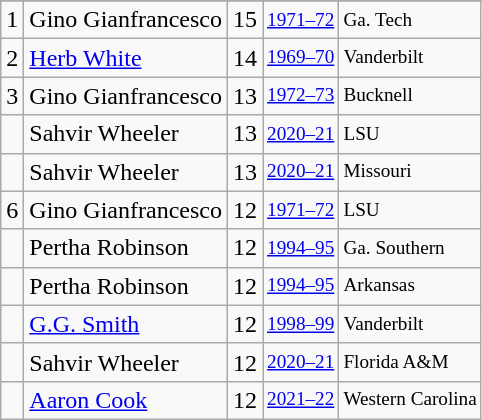<table class="wikitable">
<tr>
</tr>
<tr>
<td>1</td>
<td>Gino Gianfrancesco</td>
<td>15</td>
<td style="font-size:80%;"><a href='#'>1971–72</a></td>
<td style="font-size:80%;">Ga. Tech</td>
</tr>
<tr>
<td>2</td>
<td><a href='#'>Herb White</a></td>
<td>14</td>
<td style="font-size:80%;"><a href='#'>1969–70</a></td>
<td style="font-size:80%;">Vanderbilt</td>
</tr>
<tr>
<td>3</td>
<td>Gino Gianfrancesco</td>
<td>13</td>
<td style="font-size:80%;"><a href='#'>1972–73</a></td>
<td style="font-size:80%;">Bucknell</td>
</tr>
<tr>
<td></td>
<td>Sahvir Wheeler</td>
<td>13</td>
<td style="font-size:80%;"><a href='#'>2020–21</a></td>
<td style="font-size:80%;">LSU</td>
</tr>
<tr>
<td></td>
<td>Sahvir Wheeler</td>
<td>13</td>
<td style="font-size:80%;"><a href='#'>2020–21</a></td>
<td style="font-size:80%;">Missouri</td>
</tr>
<tr>
<td>6</td>
<td>Gino Gianfrancesco</td>
<td>12</td>
<td style="font-size:80%;"><a href='#'>1971–72</a></td>
<td style="font-size:80%;">LSU</td>
</tr>
<tr>
<td></td>
<td>Pertha Robinson</td>
<td>12</td>
<td style="font-size:80%;"><a href='#'>1994–95</a></td>
<td style="font-size:80%;">Ga. Southern</td>
</tr>
<tr>
<td></td>
<td>Pertha Robinson</td>
<td>12</td>
<td style="font-size:80%;"><a href='#'>1994–95</a></td>
<td style="font-size:80%;">Arkansas</td>
</tr>
<tr>
<td></td>
<td><a href='#'>G.G. Smith</a></td>
<td>12</td>
<td style="font-size:80%;"><a href='#'>1998–99</a></td>
<td style="font-size:80%;">Vanderbilt</td>
</tr>
<tr>
<td></td>
<td>Sahvir Wheeler</td>
<td>12</td>
<td style="font-size:80%;"><a href='#'>2020–21</a></td>
<td style="font-size:80%;">Florida A&M</td>
</tr>
<tr>
<td></td>
<td><a href='#'>Aaron Cook</a></td>
<td>12</td>
<td style="font-size:80%;"><a href='#'>2021–22</a></td>
<td style="font-size:80%;">Western Carolina</td>
</tr>
</table>
